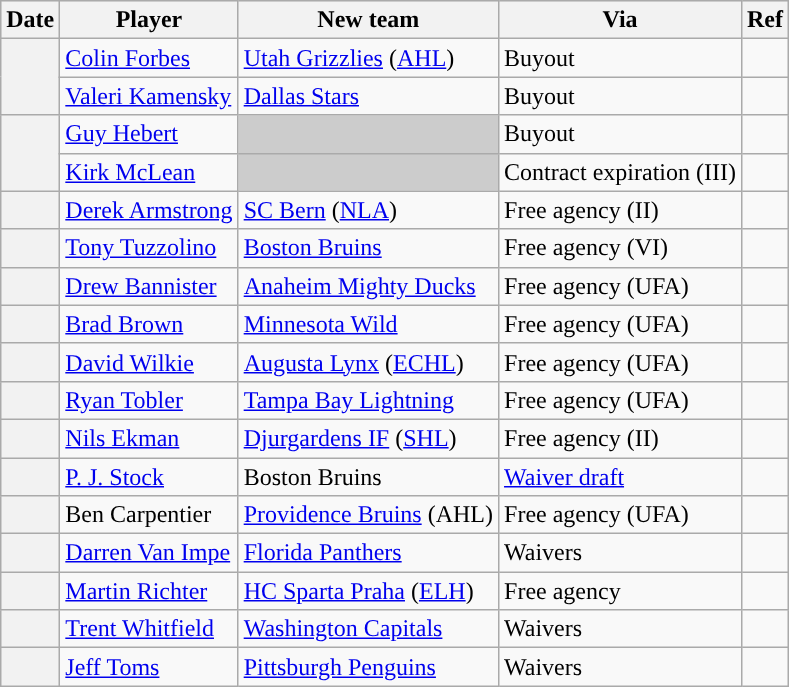<table class="wikitable plainrowheaders">
<tr style="background:#ddd; text-align:center;">
<th>Date</th>
<th>Player</th>
<th>New team</th>
<th>Via</th>
<th>Ref</th>
</tr>
<tr>
<th scope="row" rowspan=2></th>
<td><a href='#'>Colin Forbes</a></td>
<td><a href='#'>Utah Grizzlies</a> (<a href='#'>AHL</a>)</td>
<td>Buyout</td>
<td></td>
</tr>
<tr>
<td><a href='#'>Valeri Kamensky</a></td>
<td><a href='#'>Dallas Stars</a></td>
<td>Buyout</td>
<td></td>
</tr>
<tr>
<th scope="row" rowspan=2></th>
<td><a href='#'>Guy Hebert</a></td>
<td style="background:#ccc"></td>
<td>Buyout</td>
<td></td>
</tr>
<tr>
<td><a href='#'>Kirk McLean</a></td>
<td style="background:#ccc"></td>
<td>Contract expiration (III)</td>
<td></td>
</tr>
<tr>
<th scope="row"></th>
<td><a href='#'>Derek Armstrong</a></td>
<td><a href='#'>SC Bern</a> (<a href='#'>NLA</a>)</td>
<td>Free agency (II)</td>
<td></td>
</tr>
<tr>
<th scope="row"></th>
<td><a href='#'>Tony Tuzzolino</a></td>
<td><a href='#'>Boston Bruins</a></td>
<td>Free agency (VI)</td>
<td></td>
</tr>
<tr>
<th scope="row"></th>
<td><a href='#'>Drew Bannister</a></td>
<td><a href='#'>Anaheim Mighty Ducks</a></td>
<td>Free agency (UFA)</td>
<td></td>
</tr>
<tr>
<th scope="row"></th>
<td><a href='#'>Brad Brown</a></td>
<td><a href='#'>Minnesota Wild</a></td>
<td>Free agency (UFA)</td>
<td></td>
</tr>
<tr>
<th scope="row"></th>
<td><a href='#'>David Wilkie</a></td>
<td><a href='#'>Augusta Lynx</a> (<a href='#'>ECHL</a>)</td>
<td>Free agency (UFA)</td>
<td></td>
</tr>
<tr>
<th scope="row"></th>
<td><a href='#'>Ryan Tobler</a></td>
<td><a href='#'>Tampa Bay Lightning</a></td>
<td>Free agency (UFA)</td>
<td></td>
</tr>
<tr>
<th scope="row"></th>
<td><a href='#'>Nils Ekman</a></td>
<td><a href='#'>Djurgardens IF</a> (<a href='#'>SHL</a>)</td>
<td>Free agency (II)</td>
<td></td>
</tr>
<tr>
<th scope="row"></th>
<td><a href='#'>P. J. Stock</a></td>
<td>Boston Bruins</td>
<td><a href='#'>Waiver draft</a></td>
<td></td>
</tr>
<tr>
<th scope="row"></th>
<td>Ben Carpentier</td>
<td><a href='#'>Providence Bruins</a> (AHL)</td>
<td>Free agency (UFA)</td>
<td></td>
</tr>
<tr>
<th scope="row"></th>
<td><a href='#'>Darren Van Impe</a></td>
<td><a href='#'>Florida Panthers</a></td>
<td>Waivers</td>
<td></td>
</tr>
<tr>
<th scope="row"></th>
<td><a href='#'>Martin Richter</a></td>
<td><a href='#'>HC Sparta Praha</a> (<a href='#'>ELH</a>)</td>
<td>Free agency</td>
<td></td>
</tr>
<tr>
<th scope="row"></th>
<td><a href='#'>Trent Whitfield</a></td>
<td><a href='#'>Washington Capitals</a></td>
<td>Waivers</td>
<td></td>
</tr>
<tr>
<th scope="row"></th>
<td><a href='#'>Jeff Toms</a></td>
<td><a href='#'>Pittsburgh Penguins</a></td>
<td>Waivers</td>
<td></td>
</tr>
</table>
